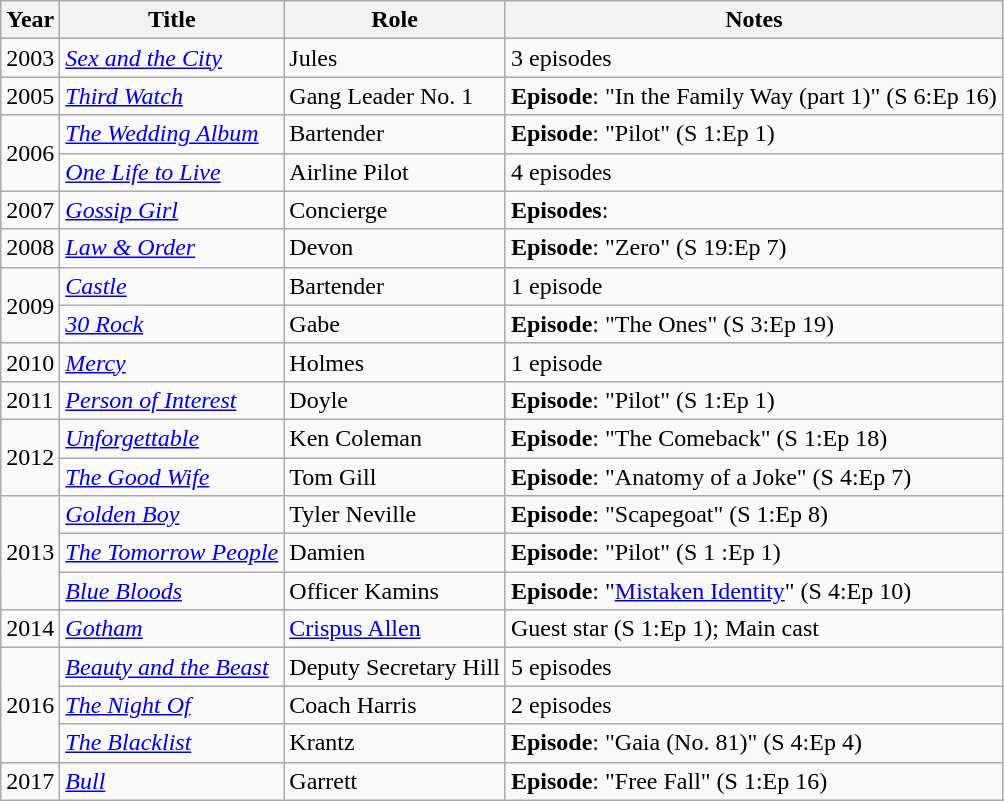<table class="wikitable sortable">
<tr>
<th>Year</th>
<th>Title</th>
<th>Role</th>
<th>Notes</th>
</tr>
<tr>
<td>2003</td>
<td><em><a href='#'>Sex and the City</a></em></td>
<td>Jules</td>
<td>3 episodes</td>
</tr>
<tr>
<td>2005</td>
<td><em><a href='#'>Third Watch</a></em></td>
<td>Gang Leader No. 1</td>
<td><strong>Episode</strong>: "In the Family Way (part 1)" (S 6:Ep 16)</td>
</tr>
<tr>
<td rowspan="2">2006</td>
<td><em><a href='#'>The Wedding Album</a></em></td>
<td>Bartender</td>
<td><strong>Episode</strong>: "Pilot" (S 1:Ep 1)</td>
</tr>
<tr>
<td><em><a href='#'>One Life to Live</a></em></td>
<td>Airline Pilot</td>
<td>4 episodes</td>
</tr>
<tr>
<td>2007</td>
<td><em><a href='#'>Gossip Girl</a></em></td>
<td>Concierge</td>
<td><strong>Episodes</strong>: </td>
</tr>
<tr>
<td>2008</td>
<td><em><a href='#'>Law & Order</a></em></td>
<td>Devon</td>
<td><strong>Episode</strong>: "Zero" (S 19:Ep 7)</td>
</tr>
<tr>
<td rowspan="2">2009</td>
<td><em><a href='#'>Castle</a></em></td>
<td>Bartender</td>
<td>1 episode</td>
</tr>
<tr>
<td><em><a href='#'>30 Rock</a></em></td>
<td>Gabe</td>
<td><strong>Episode</strong>: "The Ones" (S 3:Ep 19)</td>
</tr>
<tr>
<td>2010</td>
<td><em><a href='#'>Mercy</a></em></td>
<td>Holmes</td>
<td>1 episode</td>
</tr>
<tr>
<td>2011</td>
<td><em><a href='#'>Person of Interest</a></em></td>
<td>Doyle</td>
<td><strong>Episode</strong>: "Pilot" (S 1:Ep 1)</td>
</tr>
<tr>
<td rowspan="2">2012</td>
<td><em><a href='#'>Unforgettable</a></em></td>
<td>Ken Coleman</td>
<td><strong>Episode</strong>: "The Comeback" (S 1:Ep 18)</td>
</tr>
<tr>
<td><em><a href='#'>The Good Wife</a></em></td>
<td>Tom Gill</td>
<td><strong>Episode</strong>: "Anatomy of a Joke" (S 4:Ep 7)</td>
</tr>
<tr>
<td rowspan="3">2013</td>
<td><em><a href='#'>Golden Boy</a></em></td>
<td>Tyler Neville</td>
<td><strong>Episode</strong>: "Scapegoat" (S 1:Ep 8)</td>
</tr>
<tr>
<td><em><a href='#'>The Tomorrow People</a></em></td>
<td>Damien</td>
<td><strong>Episode</strong>: "Pilot" (S 1 :Ep 1)</td>
</tr>
<tr>
<td><em><a href='#'>Blue Bloods</a></em></td>
<td>Officer Kamins</td>
<td><strong>Episode</strong>: "<a href='#'>Mistaken Identity</a>" (S 4:Ep 10)</td>
</tr>
<tr>
<td>2014</td>
<td><em><a href='#'>Gotham</a></em></td>
<td><a href='#'>Crispus Allen</a></td>
<td>Guest star (S 1:Ep 1); Main cast</td>
</tr>
<tr>
<td rowspan="3">2016</td>
<td><em><a href='#'>Beauty and the Beast</a></em></td>
<td>Deputy Secretary Hill</td>
<td>5 episodes</td>
</tr>
<tr>
<td><em><a href='#'>The Night Of</a></em></td>
<td>Coach Harris</td>
<td>2 episodes</td>
</tr>
<tr>
<td><em><a href='#'>The Blacklist</a></em></td>
<td>Krantz</td>
<td><strong>Episode</strong>: "Gaia (No. 81)" (S 4:Ep 4)</td>
</tr>
<tr>
<td>2017</td>
<td><em><a href='#'>Bull</a></em></td>
<td>Garrett</td>
<td><strong>Episode</strong>: "Free Fall" (S 1:Ep 16)</td>
</tr>
</table>
